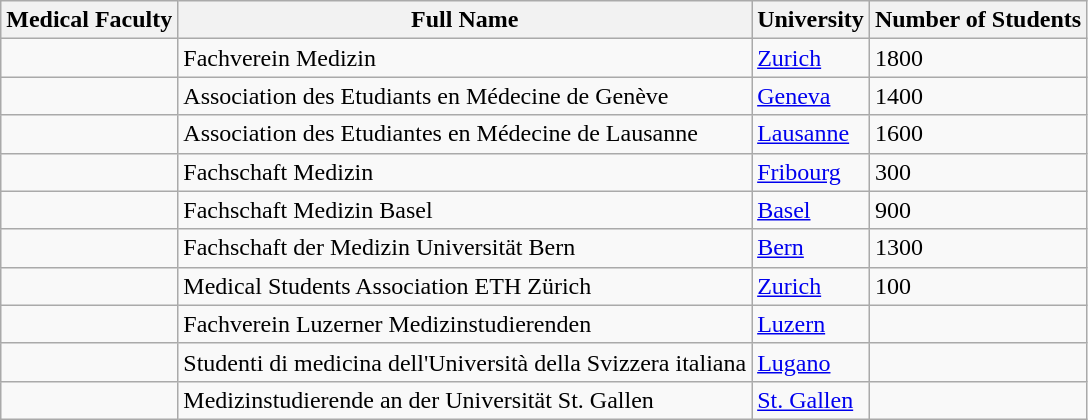<table class="wikitable sortable">
<tr>
<th>Medical Faculty</th>
<th>Full Name</th>
<th>University</th>
<th>Number of Students</th>
</tr>
<tr>
<td></td>
<td>Fachverein Medizin</td>
<td><a href='#'>Zurich</a></td>
<td>1800</td>
</tr>
<tr>
<td></td>
<td>Association des Etudiants en Médecine de Genève</td>
<td><a href='#'>Geneva</a></td>
<td>1400</td>
</tr>
<tr>
<td></td>
<td>Association des Etudiantes en Médecine de Lausanne</td>
<td><a href='#'>Lausanne</a></td>
<td>1600</td>
</tr>
<tr>
<td></td>
<td>Fachschaft Medizin</td>
<td><a href='#'>Fribourg</a></td>
<td>300</td>
</tr>
<tr>
<td></td>
<td>Fachschaft Medizin Basel</td>
<td><a href='#'>Basel</a></td>
<td>900</td>
</tr>
<tr>
<td></td>
<td>Fachschaft der Medizin Universität Bern</td>
<td><a href='#'>Bern</a></td>
<td>1300</td>
</tr>
<tr>
<td></td>
<td>Medical Students Association ETH Zürich</td>
<td><a href='#'>Zurich</a></td>
<td>100</td>
</tr>
<tr>
<td></td>
<td>Fachverein Luzerner Medizinstudierenden</td>
<td><a href='#'>Luzern</a></td>
<td></td>
</tr>
<tr>
<td></td>
<td>Studenti di medicina dell'Università della Svizzera italiana</td>
<td><a href='#'>Lugano</a></td>
<td></td>
</tr>
<tr>
<td></td>
<td>Medizinstudierende an der Universität St. Gallen</td>
<td><a href='#'>St. Gallen</a></td>
<td></td>
</tr>
</table>
